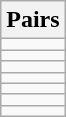<table class="wikitable">
<tr>
<th>Pairs</th>
</tr>
<tr>
<td></td>
</tr>
<tr>
<td></td>
</tr>
<tr>
<td></td>
</tr>
<tr>
<td></td>
</tr>
<tr>
<td></td>
</tr>
<tr>
<td></td>
</tr>
<tr>
<td></td>
</tr>
</table>
